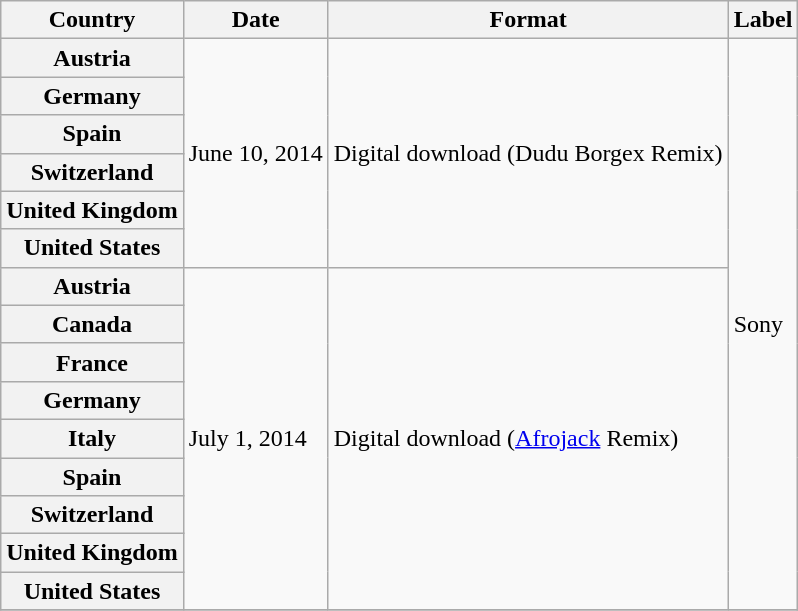<table class="wikitable plainrowheaders">
<tr>
<th scope="col">Country</th>
<th scope="col">Date</th>
<th scope="col">Format</th>
<th scope="col">Label</th>
</tr>
<tr>
<th scope="row">Austria</th>
<td rowspan="6">June 10, 2014</td>
<td rowspan="6">Digital download (Dudu Borgex Remix)</td>
<td rowspan="15">Sony</td>
</tr>
<tr>
<th scope="row">Germany</th>
</tr>
<tr>
<th scope="row">Spain</th>
</tr>
<tr>
<th scope="row">Switzerland</th>
</tr>
<tr>
<th scope="row">United Kingdom</th>
</tr>
<tr>
<th scope="row">United States</th>
</tr>
<tr>
<th scope="row">Austria</th>
<td rowspan="9">July 1, 2014</td>
<td rowspan="9">Digital download (<a href='#'>Afrojack</a> Remix)</td>
</tr>
<tr>
<th scope="row">Canada</th>
</tr>
<tr>
<th scope="row">France</th>
</tr>
<tr>
<th scope="row">Germany</th>
</tr>
<tr>
<th scope="row">Italy</th>
</tr>
<tr>
<th scope="row">Spain</th>
</tr>
<tr>
<th scope="row">Switzerland</th>
</tr>
<tr>
<th scope="row">United Kingdom</th>
</tr>
<tr>
<th scope="row">United States</th>
</tr>
<tr>
</tr>
</table>
